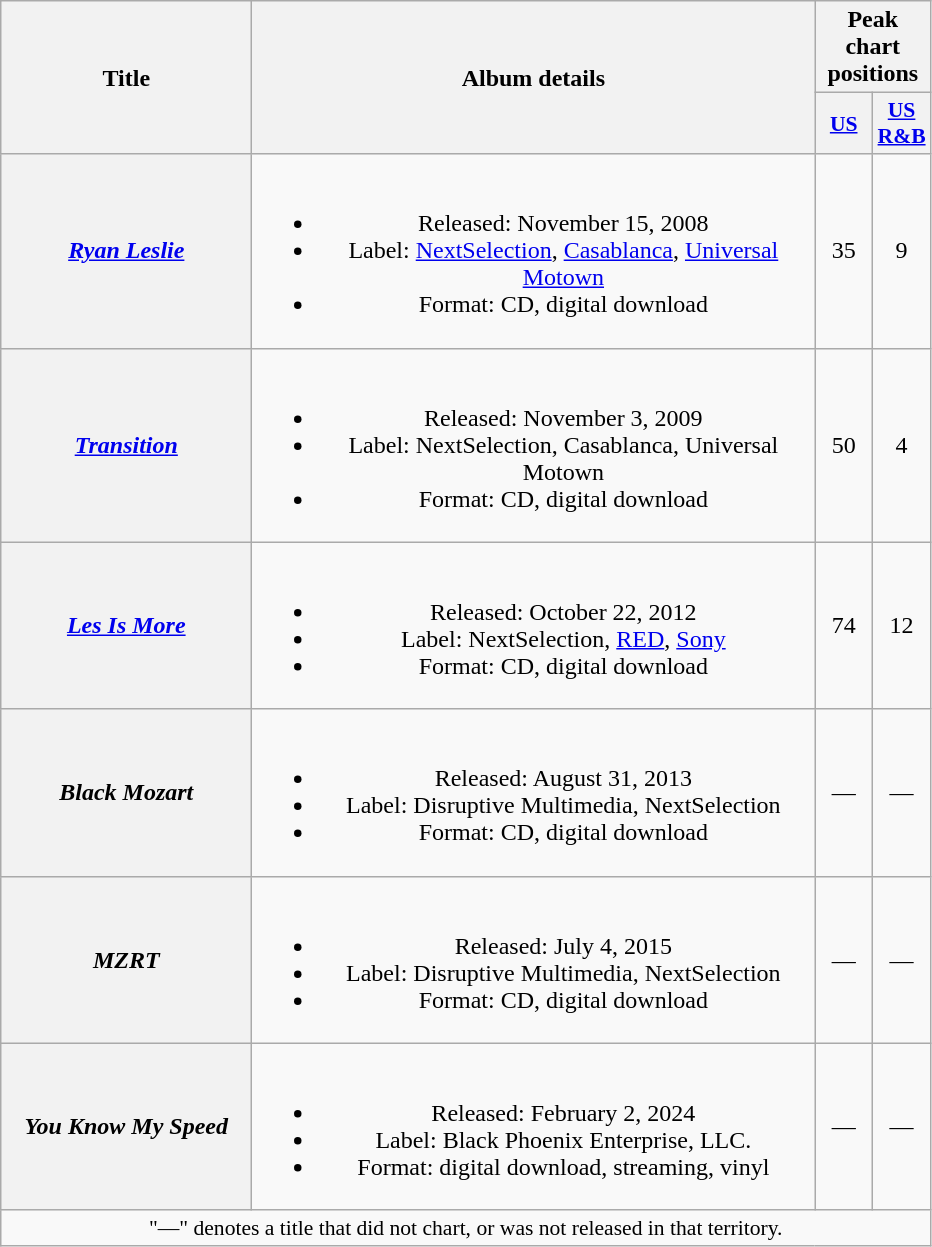<table class="wikitable plainrowheaders" style="text-align:center;" border="1">
<tr>
<th scope="col" rowspan="2" style="width:10em;">Title</th>
<th scope="col" rowspan="2" style="width:23em;">Album details</th>
<th scope="col" colspan="2">Peak chart positions</th>
</tr>
<tr>
<th scope="col" style="width:2.2em;font-size:90%;"><a href='#'>US</a></th>
<th scope="col" style="width:2.2em;font-size:90%;"><a href='#'>US<br>R&B</a></th>
</tr>
<tr>
<th scope="row"><em><a href='#'>Ryan Leslie</a></em></th>
<td><br><ul><li>Released: November 15, 2008</li><li>Label: <a href='#'>NextSelection</a>, <a href='#'>Casablanca</a>, <a href='#'>Universal Motown</a></li><li>Format: CD, digital download</li></ul></td>
<td>35</td>
<td>9</td>
</tr>
<tr>
<th scope="row"><em><a href='#'>Transition</a></em></th>
<td><br><ul><li>Released: November 3, 2009</li><li>Label: NextSelection, Casablanca, Universal Motown</li><li>Format: CD, digital download</li></ul></td>
<td>50</td>
<td>4</td>
</tr>
<tr>
<th scope="row"><em><a href='#'>Les Is More</a></em></th>
<td><br><ul><li>Released: October 22, 2012</li><li>Label: NextSelection, <a href='#'>RED</a>, <a href='#'>Sony</a></li><li>Format: CD, digital download</li></ul></td>
<td>74</td>
<td>12</td>
</tr>
<tr>
<th scope="row"><em>Black Mozart</em></th>
<td><br><ul><li>Released: August 31, 2013</li><li>Label: Disruptive Multimedia, NextSelection</li><li>Format: CD, digital download</li></ul></td>
<td>—</td>
<td>—</td>
</tr>
<tr>
<th scope="row"><em>MZRT</em></th>
<td><br><ul><li>Released: July 4, 2015</li><li>Label: Disruptive Multimedia, NextSelection</li><li>Format: CD, digital download</li></ul></td>
<td>—</td>
<td>—</td>
</tr>
<tr>
<th scope="row"><em>You Know My Speed</em></th>
<td><br><ul><li>Released: February 2, 2024</li><li>Label: Black Phoenix Enterprise, LLC.</li><li>Format: digital download, streaming, vinyl</li></ul></td>
<td>—</td>
<td>—</td>
</tr>
<tr>
<td colspan="4" style="font-size:90%">"—" denotes a title that did not chart, or was not released in that territory.</td>
</tr>
</table>
